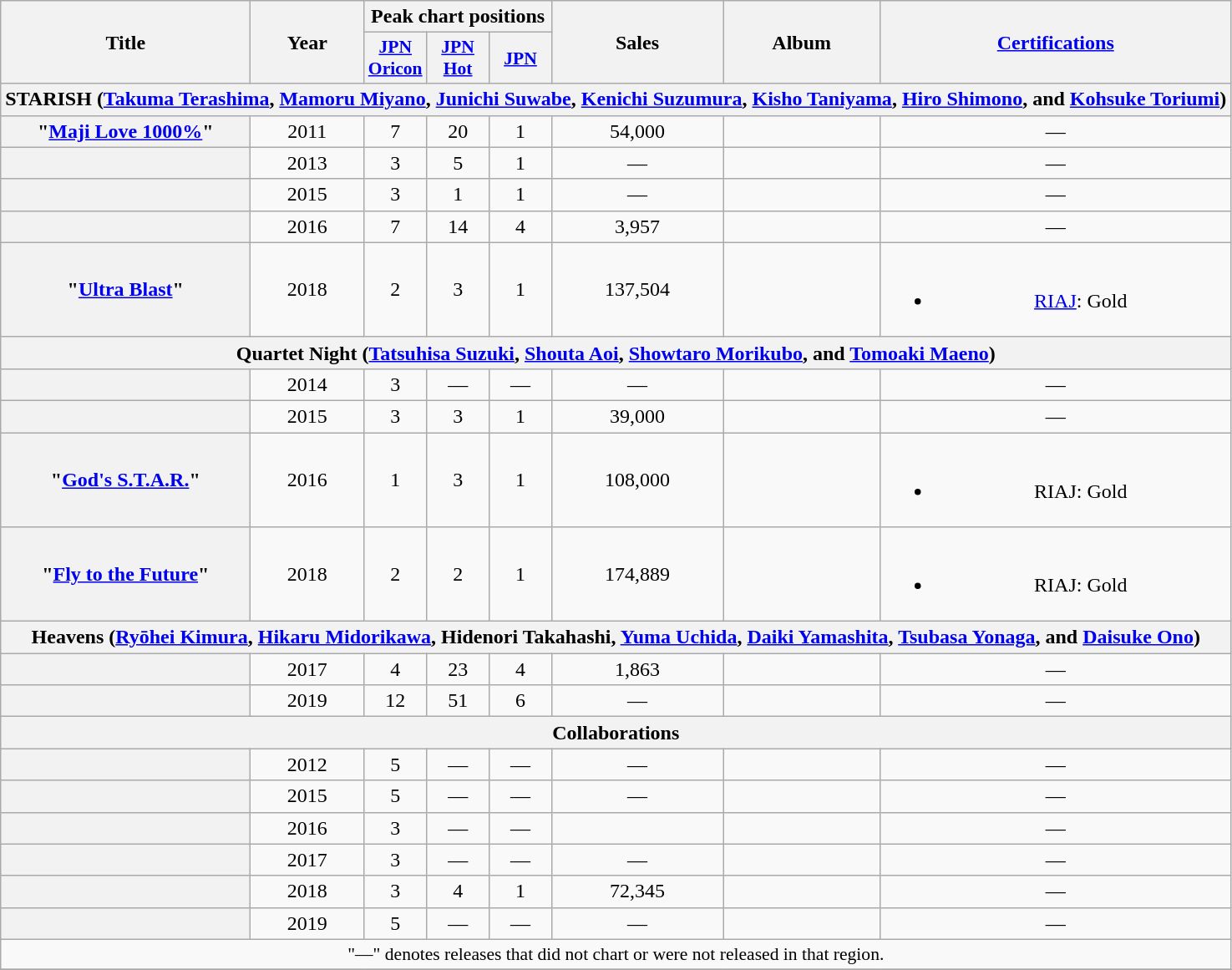<table class="wikitable plainrowheaders" style="text-align:center;">
<tr>
<th scope="col" rowspan="2" style="width:12em;">Title</th>
<th scope="col" rowspan="2">Year</th>
<th scope="col" colspan="3">Peak chart positions</th>
<th scope="col" rowspan="2">Sales</th>
<th scope="col" rowspan="2">Album</th>
<th scope="col" rowspan="2"><a href='#'>Certifications</a></th>
</tr>
<tr>
<th scope="col" style="width:3em;font-size:90%;"><a href='#'>JPN<br>Oricon</a></th>
<th scope="col" style="width:3em;font-size:90%;"><a href='#'>JPN<br>Hot</a></th>
<th scope="col" style="width:3em;font-size:90%;"><a href='#'>JPN<br></a></th>
</tr>
<tr>
<th scope="col" colspan="8">STARISH (<a href='#'>Takuma Terashima</a>, <a href='#'>Mamoru Miyano</a>, <a href='#'>Junichi Suwabe</a>, <a href='#'>Kenichi Suzumura</a>, <a href='#'>Kisho Taniyama</a>, <a href='#'>Hiro Shimono</a>, and <a href='#'>Kohsuke Toriumi</a>)</th>
</tr>
<tr>
<th scope="row">"<a href='#'>Maji Love 1000%</a>"</th>
<td>2011</td>
<td>7</td>
<td>20</td>
<td>1</td>
<td>54,000</td>
<td></td>
<td>—</td>
</tr>
<tr>
<th scope="row"></th>
<td>2013</td>
<td>3</td>
<td>5</td>
<td>1</td>
<td>—</td>
<td></td>
<td>—</td>
</tr>
<tr>
<th scope="row"></th>
<td>2015</td>
<td>3</td>
<td>1</td>
<td>1</td>
<td>—</td>
<td></td>
<td>—</td>
</tr>
<tr>
<th scope="row"></th>
<td>2016</td>
<td>7</td>
<td>14</td>
<td>4</td>
<td>3,957</td>
<td></td>
<td>—</td>
</tr>
<tr>
<th scope="row">"<a href='#'>Ultra Blast</a>"</th>
<td>2018</td>
<td>2</td>
<td>3</td>
<td>1</td>
<td>137,504</td>
<td></td>
<td><br><ul><li><a href='#'>RIAJ</a>: Gold</li></ul></td>
</tr>
<tr>
<th scope="col" colspan="8">Quartet Night (<a href='#'>Tatsuhisa Suzuki</a>, <a href='#'>Shouta Aoi</a>, <a href='#'>Showtaro Morikubo</a>, and <a href='#'>Tomoaki Maeno</a>)</th>
</tr>
<tr>
<th scope="row"></th>
<td>2014</td>
<td>3</td>
<td>—</td>
<td>—</td>
<td>—</td>
<td></td>
<td>—</td>
</tr>
<tr>
<th scope="row"></th>
<td>2015</td>
<td>3</td>
<td>3</td>
<td>1</td>
<td>39,000</td>
<td></td>
<td>—</td>
</tr>
<tr>
<th scope="row">"<a href='#'>God's S.T.A.R.</a>"</th>
<td>2016</td>
<td>1</td>
<td>3</td>
<td>1</td>
<td>108,000</td>
<td></td>
<td><br><ul><li>RIAJ: Gold</li></ul></td>
</tr>
<tr>
<th scope="row">"<a href='#'>Fly to the Future</a>"</th>
<td>2018</td>
<td>2</td>
<td>2</td>
<td>1</td>
<td>174,889</td>
<td></td>
<td><br><ul><li>RIAJ: Gold</li></ul></td>
</tr>
<tr>
<th scope="col" colspan="8">Heavens (<a href='#'>Ryōhei Kimura</a>, <a href='#'>Hikaru Midorikawa</a>, Hidenori Takahashi, <a href='#'>Yuma Uchida</a>, <a href='#'>Daiki Yamashita</a>, <a href='#'>Tsubasa Yonaga</a>, and <a href='#'>Daisuke Ono</a>)</th>
</tr>
<tr>
<th scope="row"></th>
<td>2017</td>
<td>4</td>
<td>23</td>
<td>4</td>
<td>1,863</td>
<td></td>
<td>—</td>
</tr>
<tr>
<th scope="row"></th>
<td>2019</td>
<td>12</td>
<td>51</td>
<td>6</td>
<td>—</td>
<td></td>
<td>—</td>
</tr>
<tr>
<th scope="col" colspan="8">Collaborations</th>
</tr>
<tr>
<th scope="row"></th>
<td>2012</td>
<td>5</td>
<td>—</td>
<td>—</td>
<td>—</td>
<td></td>
<td>—</td>
</tr>
<tr>
<th scope="row"></th>
<td>2015</td>
<td>5</td>
<td>—</td>
<td>—</td>
<td>—</td>
<td></td>
<td>—</td>
</tr>
<tr>
<th scope="row"><br></th>
<td>2016</td>
<td>3</td>
<td>—</td>
<td>—</td>
<td></td>
<td></td>
<td>—</td>
</tr>
<tr>
<th scope="row"></th>
<td>2017</td>
<td>3</td>
<td>—</td>
<td>—</td>
<td>—</td>
<td></td>
<td>—</td>
</tr>
<tr>
<th scope="row"></th>
<td>2018</td>
<td>3</td>
<td>4</td>
<td>1</td>
<td>72,345</td>
<td></td>
<td>—</td>
</tr>
<tr>
<th scope="row"></th>
<td>2019</td>
<td>5</td>
<td>—</td>
<td>—</td>
<td>—</td>
<td></td>
<td>—</td>
</tr>
<tr>
<td colspan="8" style="font-size:90%;">"—" denotes releases that did not chart or were not released in that region.</td>
</tr>
<tr>
</tr>
</table>
